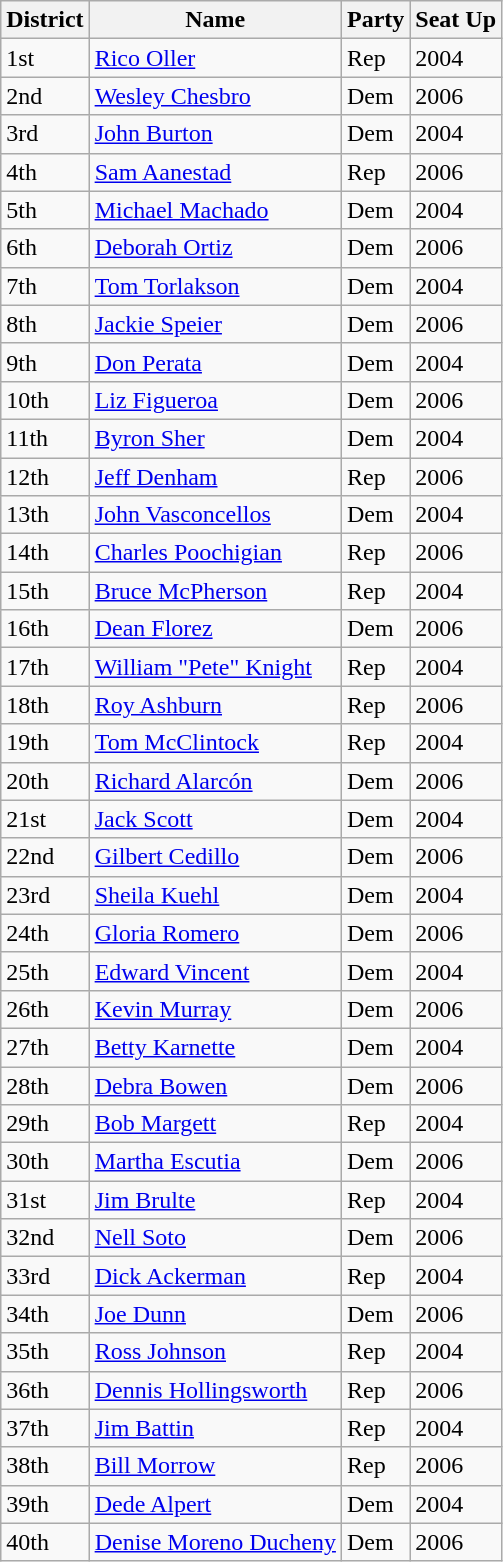<table class="wikitable">
<tr>
<th>District</th>
<th>Name</th>
<th>Party</th>
<th>Seat Up</th>
</tr>
<tr>
<td>1st</td>
<td><a href='#'>Rico Oller</a></td>
<td>Rep</td>
<td>2004</td>
</tr>
<tr>
<td>2nd</td>
<td><a href='#'>Wesley Chesbro</a></td>
<td>Dem</td>
<td>2006</td>
</tr>
<tr>
<td>3rd</td>
<td><a href='#'>John Burton</a></td>
<td>Dem</td>
<td>2004</td>
</tr>
<tr>
<td>4th</td>
<td><a href='#'>Sam Aanestad</a></td>
<td>Rep</td>
<td>2006</td>
</tr>
<tr>
<td>5th</td>
<td><a href='#'>Michael Machado</a></td>
<td>Dem</td>
<td>2004</td>
</tr>
<tr>
<td>6th</td>
<td><a href='#'>Deborah Ortiz</a></td>
<td>Dem</td>
<td>2006</td>
</tr>
<tr>
<td>7th</td>
<td><a href='#'>Tom Torlakson</a></td>
<td>Dem</td>
<td>2004</td>
</tr>
<tr>
<td>8th</td>
<td><a href='#'>Jackie Speier</a></td>
<td>Dem</td>
<td>2006</td>
</tr>
<tr>
<td>9th</td>
<td><a href='#'>Don Perata</a></td>
<td>Dem</td>
<td>2004</td>
</tr>
<tr>
<td>10th</td>
<td><a href='#'>Liz Figueroa</a></td>
<td>Dem</td>
<td>2006</td>
</tr>
<tr>
<td>11th</td>
<td><a href='#'>Byron Sher</a></td>
<td>Dem</td>
<td>2004</td>
</tr>
<tr>
<td>12th</td>
<td><a href='#'>Jeff Denham</a></td>
<td>Rep</td>
<td>2006</td>
</tr>
<tr>
<td>13th</td>
<td><a href='#'>John Vasconcellos</a></td>
<td>Dem</td>
<td>2004</td>
</tr>
<tr>
<td>14th</td>
<td><a href='#'>Charles Poochigian</a></td>
<td>Rep</td>
<td>2006</td>
</tr>
<tr>
<td>15th</td>
<td><a href='#'>Bruce McPherson</a></td>
<td>Rep</td>
<td>2004</td>
</tr>
<tr>
<td>16th</td>
<td><a href='#'>Dean Florez</a></td>
<td>Dem</td>
<td>2006</td>
</tr>
<tr>
<td>17th</td>
<td><a href='#'>William "Pete" Knight</a></td>
<td>Rep</td>
<td>2004</td>
</tr>
<tr>
<td>18th</td>
<td><a href='#'>Roy Ashburn</a></td>
<td>Rep</td>
<td>2006</td>
</tr>
<tr>
<td>19th</td>
<td><a href='#'>Tom McClintock</a></td>
<td>Rep</td>
<td>2004</td>
</tr>
<tr>
<td>20th</td>
<td><a href='#'>Richard Alarcón</a></td>
<td>Dem</td>
<td>2006</td>
</tr>
<tr>
<td>21st</td>
<td><a href='#'>Jack Scott</a></td>
<td>Dem</td>
<td>2004</td>
</tr>
<tr>
<td>22nd</td>
<td><a href='#'>Gilbert Cedillo</a></td>
<td>Dem</td>
<td>2006</td>
</tr>
<tr>
<td>23rd</td>
<td><a href='#'>Sheila Kuehl</a></td>
<td>Dem</td>
<td>2004</td>
</tr>
<tr>
<td>24th</td>
<td><a href='#'>Gloria Romero</a></td>
<td>Dem</td>
<td>2006</td>
</tr>
<tr>
<td>25th</td>
<td><a href='#'>Edward Vincent</a></td>
<td>Dem</td>
<td>2004</td>
</tr>
<tr>
<td>26th</td>
<td><a href='#'>Kevin Murray</a></td>
<td>Dem</td>
<td>2006</td>
</tr>
<tr>
<td>27th</td>
<td><a href='#'>Betty Karnette</a></td>
<td>Dem</td>
<td>2004</td>
</tr>
<tr>
<td>28th</td>
<td><a href='#'>Debra Bowen</a></td>
<td>Dem</td>
<td>2006</td>
</tr>
<tr>
<td>29th</td>
<td><a href='#'>Bob Margett</a></td>
<td>Rep</td>
<td>2004</td>
</tr>
<tr>
<td>30th</td>
<td><a href='#'>Martha Escutia</a></td>
<td>Dem</td>
<td>2006</td>
</tr>
<tr>
<td>31st</td>
<td><a href='#'>Jim Brulte</a></td>
<td>Rep</td>
<td>2004</td>
</tr>
<tr>
<td>32nd</td>
<td><a href='#'>Nell Soto</a></td>
<td>Dem</td>
<td>2006</td>
</tr>
<tr>
<td>33rd</td>
<td><a href='#'>Dick Ackerman</a></td>
<td>Rep</td>
<td>2004</td>
</tr>
<tr>
<td>34th</td>
<td><a href='#'>Joe Dunn</a></td>
<td>Dem</td>
<td>2006</td>
</tr>
<tr>
<td>35th</td>
<td><a href='#'>Ross Johnson</a></td>
<td>Rep</td>
<td>2004</td>
</tr>
<tr>
<td>36th</td>
<td><a href='#'>Dennis Hollingsworth</a></td>
<td>Rep</td>
<td>2006</td>
</tr>
<tr>
<td>37th</td>
<td><a href='#'>Jim Battin</a></td>
<td>Rep</td>
<td>2004</td>
</tr>
<tr>
<td>38th</td>
<td><a href='#'>Bill Morrow</a></td>
<td>Rep</td>
<td>2006</td>
</tr>
<tr>
<td>39th</td>
<td><a href='#'>Dede Alpert</a></td>
<td>Dem</td>
<td>2004</td>
</tr>
<tr>
<td>40th</td>
<td><a href='#'>Denise Moreno Ducheny</a></td>
<td>Dem</td>
<td>2006</td>
</tr>
</table>
